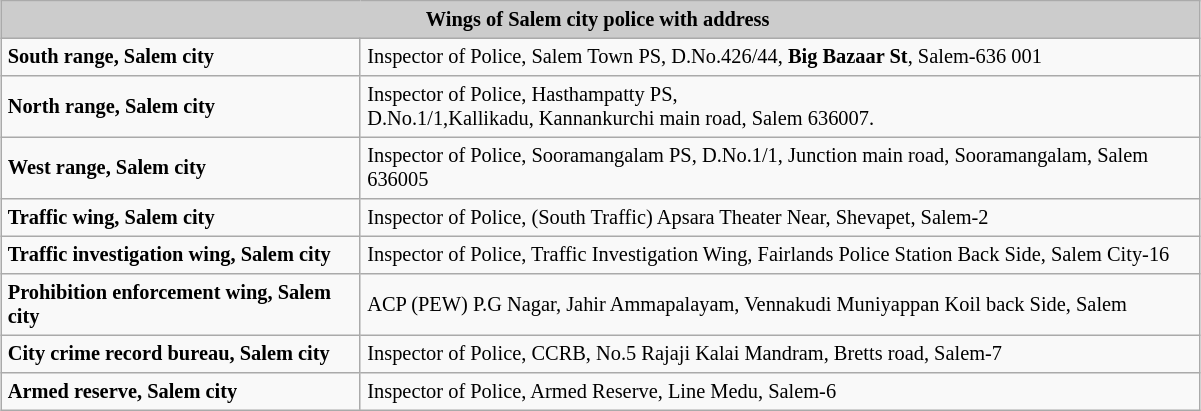<table border="1" align="center" cellpadding="4" cellspacing="0" width="800" style="margin: 0.5em 0.5em 0.5em 0.5em; background: #f9f9f9; border: 1px #aaa solid; border-collapse: collapse; font-size: 85%">
<tr>
<td colspan="2" bgcolor="#cccccc" align="center"><strong>Wings of Salem city police with address </strong></td>
</tr>
<tr>
<td width="30%"><strong>South range, Salem city</strong></td>
<td>Inspector of Police, Salem Town PS, D.No.426/44, <strong>Big Bazaar St</strong>, Salem-636 001</td>
</tr>
<tr>
<td><strong>North range, Salem city</strong></td>
<td>Inspector of Police, Hasthampatty PS,<br>D.No.1/1,Kallikadu, 
Kannankurchi main road, 
Salem 636007.</td>
</tr>
<tr>
<td><strong>West range, Salem city</strong></td>
<td>Inspector of Police, Sooramangalam PS, D.No.1/1, Junction main road, Sooramangalam, Salem 636005</td>
</tr>
<tr>
<td><strong>Traffic wing, Salem city</strong></td>
<td>Inspector of Police, (South Traffic) Apsara Theater Near, Shevapet, Salem-2</td>
</tr>
<tr>
<td><strong>Traffic investigation wing, Salem city</strong></td>
<td>Inspector of Police, Traffic Investigation Wing, Fairlands Police Station Back Side, Salem City-16</td>
</tr>
<tr>
<td><strong>Prohibition enforcement wing, Salem city</strong></td>
<td>ACP (PEW) P.G Nagar, Jahir Ammapalayam, Vennakudi Muniyappan Koil back Side, Salem</td>
</tr>
<tr>
<td><strong>City crime record bureau, Salem city</strong></td>
<td>Inspector of Police, CCRB, No.5 Rajaji Kalai Mandram, Bretts road, Salem-7</td>
</tr>
<tr>
<td><strong>Armed reserve, Salem city</strong></td>
<td>Inspector of Police, Armed Reserve, Line Medu, Salem-6</td>
</tr>
</table>
